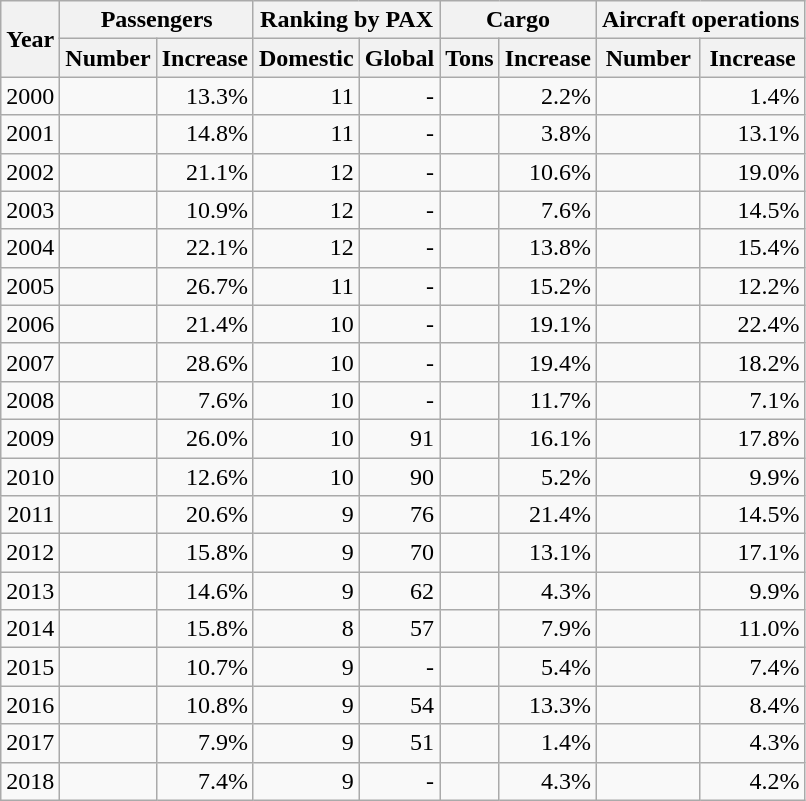<table class="wikitable">
<tr>
<th scope=col rowspan="2">Year</th>
<th scope=col colspan="2">Passengers</th>
<th scope=col colspan="2">Ranking by PAX</th>
<th scope=col colspan="2">Cargo</th>
<th scope=col colspan="2">Aircraft operations</th>
</tr>
<tr>
<th scope=col>Number</th>
<th>Increase</th>
<th>Domestic</th>
<th>Global</th>
<th>Tons</th>
<th>Increase</th>
<th>Number</th>
<th>Increase</th>
</tr>
<tr style="text-align:right;">
<td>2000</td>
<td></td>
<td> 13.3%</td>
<td>11</td>
<td>-</td>
<td></td>
<td> 2.2%</td>
<td></td>
<td> 1.4%</td>
</tr>
<tr style="text-align:right;">
<td>2001</td>
<td></td>
<td> 14.8%</td>
<td>11</td>
<td>-</td>
<td></td>
<td> 3.8%</td>
<td></td>
<td> 13.1%</td>
</tr>
<tr style="text-align:right;">
<td>2002</td>
<td></td>
<td> 21.1%</td>
<td>12</td>
<td>-</td>
<td></td>
<td> 10.6%</td>
<td></td>
<td> 19.0%</td>
</tr>
<tr style="text-align:right;">
<td>2003</td>
<td></td>
<td> 10.9%</td>
<td>12</td>
<td>-</td>
<td></td>
<td> 7.6%</td>
<td></td>
<td> 14.5%</td>
</tr>
<tr style="text-align:right;">
<td>2004</td>
<td></td>
<td> 22.1%</td>
<td>12</td>
<td>-</td>
<td></td>
<td> 13.8%</td>
<td></td>
<td> 15.4%</td>
</tr>
<tr style="text-align:right;">
<td>2005</td>
<td></td>
<td> 26.7%</td>
<td>11</td>
<td>-</td>
<td></td>
<td> 15.2%</td>
<td></td>
<td> 12.2%</td>
</tr>
<tr style="text-align:right;">
<td>2006</td>
<td></td>
<td> 21.4%</td>
<td>10</td>
<td>-</td>
<td></td>
<td> 19.1%</td>
<td></td>
<td> 22.4%</td>
</tr>
<tr style="text-align:right;">
<td>2007</td>
<td></td>
<td> 28.6%</td>
<td>10</td>
<td>-</td>
<td></td>
<td> 19.4%</td>
<td></td>
<td> 18.2%</td>
</tr>
<tr style="text-align:right;">
<td>2008</td>
<td></td>
<td> 7.6%</td>
<td>10</td>
<td>-</td>
<td></td>
<td> 11.7%</td>
<td></td>
<td> 7.1%</td>
</tr>
<tr style="text-align:right;">
<td>2009</td>
<td></td>
<td> 26.0%</td>
<td>10</td>
<td>91</td>
<td></td>
<td> 16.1%</td>
<td></td>
<td> 17.8%</td>
</tr>
<tr style="text-align:right;">
<td>2010</td>
<td></td>
<td> 12.6%</td>
<td>10</td>
<td>90</td>
<td></td>
<td> 5.2%</td>
<td></td>
<td> 9.9%</td>
</tr>
<tr style="text-align:right;">
<td>2011</td>
<td></td>
<td> 20.6%</td>
<td>9</td>
<td>76</td>
<td></td>
<td> 21.4%</td>
<td></td>
<td> 14.5%</td>
</tr>
<tr style="text-align:right;">
<td>2012</td>
<td></td>
<td> 15.8%</td>
<td>9</td>
<td>70</td>
<td></td>
<td> 13.1%</td>
<td></td>
<td> 17.1%</td>
</tr>
<tr style="text-align:right;">
<td>2013</td>
<td></td>
<td> 14.6%</td>
<td>9</td>
<td>62</td>
<td></td>
<td> 4.3%</td>
<td></td>
<td> 9.9%</td>
</tr>
<tr style="text-align:right;">
<td>2014</td>
<td></td>
<td> 15.8%</td>
<td>8</td>
<td>57</td>
<td></td>
<td> 7.9%</td>
<td></td>
<td> 11.0%</td>
</tr>
<tr style="text-align:right;">
<td>2015</td>
<td></td>
<td>  10.7%</td>
<td>9</td>
<td>-</td>
<td></td>
<td> 5.4%</td>
<td></td>
<td> 7.4%</td>
</tr>
<tr style="text-align:right;">
<td>2016</td>
<td></td>
<td>  10.8%</td>
<td>9</td>
<td>54</td>
<td></td>
<td> 13.3%</td>
<td></td>
<td> 8.4%</td>
</tr>
<tr style="text-align:right;">
<td>2017</td>
<td></td>
<td>  7.9%</td>
<td>9</td>
<td>51</td>
<td></td>
<td> 1.4%</td>
<td></td>
<td> 4.3%</td>
</tr>
<tr style="text-align:right;">
<td>2018</td>
<td></td>
<td>  7.4%</td>
<td>9</td>
<td>-</td>
<td></td>
<td> 4.3%</td>
<td></td>
<td> 4.2%</td>
</tr>
</table>
